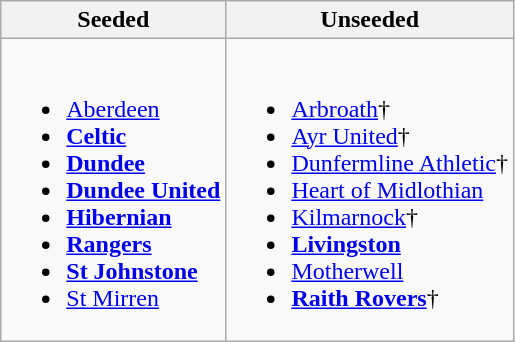<table class="wikitable">
<tr>
<th>Seeded</th>
<th>Unseeded</th>
</tr>
<tr>
<td valign=top><br><ul><li><a href='#'>Aberdeen</a></li><li><strong><a href='#'>Celtic</a></strong></li><li><strong><a href='#'>Dundee</a></strong></li><li><strong><a href='#'>Dundee United</a></strong></li><li><strong><a href='#'>Hibernian</a></strong></li><li><strong><a href='#'>Rangers</a></strong></li><li><strong><a href='#'>St Johnstone</a></strong></li><li><a href='#'>St Mirren</a></li></ul></td>
<td valign=top><br><ul><li><a href='#'>Arbroath</a>†</li><li><a href='#'>Ayr United</a>†</li><li><a href='#'>Dunfermline Athletic</a>†</li><li><a href='#'>Heart of Midlothian</a></li><li><a href='#'>Kilmarnock</a>†</li><li><strong><a href='#'>Livingston</a></strong></li><li><a href='#'>Motherwell</a></li><li><strong><a href='#'>Raith Rovers</a></strong>†</li></ul></td>
</tr>
</table>
